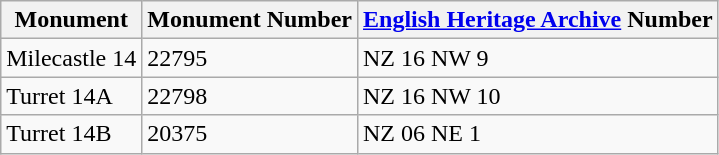<table class="wikitable plainrowheaders">
<tr>
<th>Monument</th>
<th>Monument Number</th>
<th><a href='#'>English Heritage Archive</a> Number</th>
</tr>
<tr>
<td>Milecastle 14</td>
<td>22795</td>
<td>NZ 16 NW 9</td>
</tr>
<tr>
<td>Turret 14A</td>
<td>22798</td>
<td>NZ 16 NW 10</td>
</tr>
<tr>
<td>Turret 14B</td>
<td>20375</td>
<td>NZ 06 NE 1</td>
</tr>
</table>
